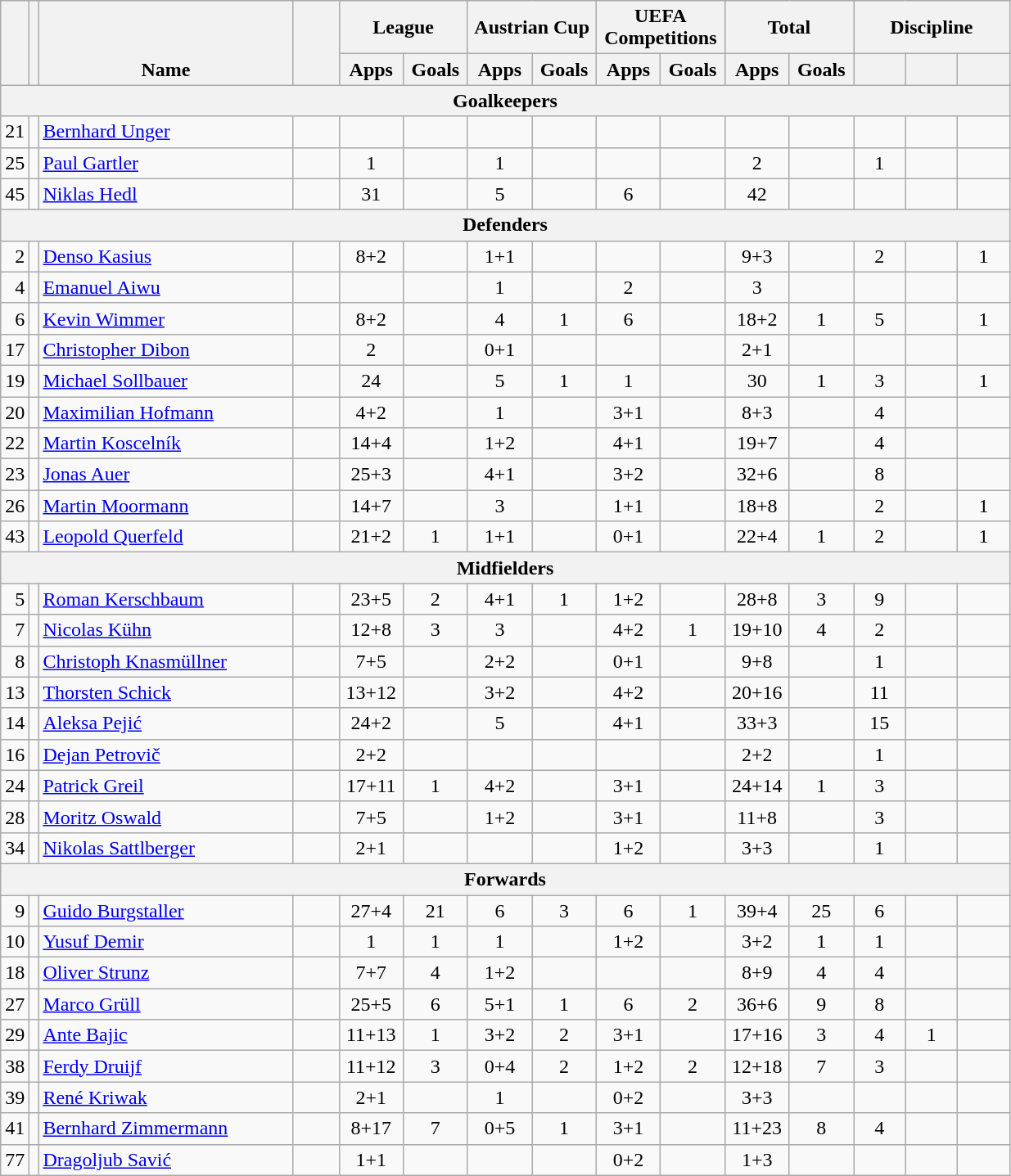<table class="wikitable" style="text-align:center">
<tr>
<th rowspan="2" valign="bottom"></th>
<th rowspan="2" valign="bottom"></th>
<th rowspan="2" valign="bottom" width="200">Name</th>
<th rowspan="2" valign="bottom" width="30"></th>
<th colspan="2">League</th>
<th colspan="2">Austrian Cup</th>
<th colspan="2">UEFA Competitions</th>
<th colspan="2">Total</th>
<th colspan="3">Discipline</th>
</tr>
<tr>
<th width="45">Apps</th>
<th width="45">Goals</th>
<th width="45">Apps</th>
<th width="45">Goals</th>
<th width="45">Apps</th>
<th width="45">Goals</th>
<th width="45">Apps</th>
<th width="45">Goals</th>
<th width="35"></th>
<th width="35"></th>
<th width="35"></th>
</tr>
<tr>
<th colspan=20>Goalkeepers</th>
</tr>
<tr>
<td align="right">21</td>
<td></td>
<td align="left"><a href='#'>Bernhard Unger</a></td>
<td></td>
<td></td>
<td></td>
<td></td>
<td></td>
<td></td>
<td></td>
<td></td>
<td></td>
<td></td>
<td></td>
<td></td>
</tr>
<tr>
<td align="right">25</td>
<td></td>
<td align="left"><a href='#'>Paul Gartler</a></td>
<td></td>
<td>1</td>
<td></td>
<td>1</td>
<td></td>
<td></td>
<td></td>
<td>2</td>
<td></td>
<td>1</td>
<td></td>
<td></td>
</tr>
<tr>
<td align="right">45</td>
<td></td>
<td align="left"><a href='#'>Niklas Hedl</a></td>
<td></td>
<td>31</td>
<td></td>
<td>5</td>
<td></td>
<td>6</td>
<td></td>
<td>42</td>
<td></td>
<td></td>
<td></td>
<td></td>
</tr>
<tr>
<th colspan=20>Defenders</th>
</tr>
<tr>
<td align="right">2</td>
<td></td>
<td align="left"><a href='#'>Denso Kasius</a></td>
<td></td>
<td>8+2</td>
<td></td>
<td>1+1</td>
<td></td>
<td></td>
<td></td>
<td>9+3</td>
<td></td>
<td>2</td>
<td></td>
<td>1</td>
</tr>
<tr>
<td align="right">4</td>
<td></td>
<td align="left"><a href='#'>Emanuel Aiwu</a></td>
<td></td>
<td></td>
<td></td>
<td>1</td>
<td></td>
<td>2</td>
<td></td>
<td>3</td>
<td></td>
<td></td>
<td></td>
<td></td>
</tr>
<tr>
<td align="right">6</td>
<td></td>
<td align="left"><a href='#'>Kevin Wimmer</a></td>
<td></td>
<td>8+2</td>
<td></td>
<td>4</td>
<td>1</td>
<td>6</td>
<td></td>
<td>18+2</td>
<td>1</td>
<td>5</td>
<td></td>
<td>1</td>
</tr>
<tr>
<td align="right">17</td>
<td></td>
<td align="left"><a href='#'>Christopher Dibon</a></td>
<td></td>
<td>2</td>
<td></td>
<td>0+1</td>
<td></td>
<td></td>
<td></td>
<td>2+1</td>
<td></td>
<td></td>
<td></td>
<td></td>
</tr>
<tr>
<td align="right">19</td>
<td></td>
<td align="left"><a href='#'>Michael Sollbauer</a></td>
<td></td>
<td>24</td>
<td></td>
<td>5</td>
<td>1</td>
<td>1</td>
<td></td>
<td>30</td>
<td>1</td>
<td>3</td>
<td></td>
<td>1</td>
</tr>
<tr>
<td align="right">20</td>
<td></td>
<td align="left"><a href='#'>Maximilian Hofmann</a></td>
<td></td>
<td>4+2</td>
<td></td>
<td>1</td>
<td></td>
<td>3+1</td>
<td></td>
<td>8+3</td>
<td></td>
<td>4</td>
<td></td>
<td></td>
</tr>
<tr>
<td align="right">22</td>
<td></td>
<td align="left"><a href='#'>Martin Koscelník</a></td>
<td></td>
<td>14+4</td>
<td></td>
<td>1+2</td>
<td></td>
<td>4+1</td>
<td></td>
<td>19+7</td>
<td></td>
<td>4</td>
<td></td>
<td></td>
</tr>
<tr>
<td align="right">23</td>
<td></td>
<td align="left"><a href='#'>Jonas Auer</a></td>
<td></td>
<td>25+3</td>
<td></td>
<td>4+1</td>
<td></td>
<td>3+2</td>
<td></td>
<td>32+6</td>
<td></td>
<td>8</td>
<td></td>
<td></td>
</tr>
<tr>
<td align="right">26</td>
<td></td>
<td align="left"><a href='#'>Martin Moormann</a></td>
<td></td>
<td>14+7</td>
<td></td>
<td>3</td>
<td></td>
<td>1+1</td>
<td></td>
<td>18+8</td>
<td></td>
<td>2</td>
<td></td>
<td>1</td>
</tr>
<tr>
<td align="right">43</td>
<td></td>
<td align="left"><a href='#'>Leopold Querfeld</a></td>
<td></td>
<td>21+2</td>
<td>1</td>
<td>1+1</td>
<td></td>
<td>0+1</td>
<td></td>
<td>22+4</td>
<td>1</td>
<td>2</td>
<td></td>
<td>1</td>
</tr>
<tr>
<th colspan=20>Midfielders</th>
</tr>
<tr>
<td align="right">5</td>
<td></td>
<td align="left"><a href='#'>Roman Kerschbaum</a></td>
<td></td>
<td>23+5</td>
<td>2</td>
<td>4+1</td>
<td>1</td>
<td>1+2</td>
<td></td>
<td>28+8</td>
<td>3</td>
<td>9</td>
<td></td>
<td></td>
</tr>
<tr>
<td align="right">7</td>
<td></td>
<td align="left"><a href='#'>Nicolas Kühn</a></td>
<td></td>
<td>12+8</td>
<td>3</td>
<td>3</td>
<td></td>
<td>4+2</td>
<td>1</td>
<td>19+10</td>
<td>4</td>
<td>2</td>
<td></td>
<td></td>
</tr>
<tr>
<td align="right">8</td>
<td></td>
<td align="left"><a href='#'>Christoph Knasmüllner</a></td>
<td></td>
<td>7+5</td>
<td></td>
<td>2+2</td>
<td></td>
<td>0+1</td>
<td></td>
<td>9+8</td>
<td></td>
<td>1</td>
<td></td>
<td></td>
</tr>
<tr>
<td align="right">13</td>
<td></td>
<td align="left"><a href='#'>Thorsten Schick</a></td>
<td></td>
<td>13+12</td>
<td></td>
<td>3+2</td>
<td></td>
<td>4+2</td>
<td></td>
<td>20+16</td>
<td></td>
<td>11</td>
<td></td>
<td></td>
</tr>
<tr>
<td align="right">14</td>
<td></td>
<td align="left"><a href='#'>Aleksa Pejić</a></td>
<td></td>
<td>24+2</td>
<td></td>
<td>5</td>
<td></td>
<td>4+1</td>
<td></td>
<td>33+3</td>
<td></td>
<td>15</td>
<td></td>
<td></td>
</tr>
<tr>
<td align="right">16</td>
<td></td>
<td align="left"><a href='#'>Dejan Petrovič</a></td>
<td></td>
<td>2+2</td>
<td></td>
<td></td>
<td></td>
<td></td>
<td></td>
<td>2+2</td>
<td></td>
<td>1</td>
<td></td>
<td></td>
</tr>
<tr>
<td align="right">24</td>
<td></td>
<td align="left"><a href='#'>Patrick Greil</a></td>
<td></td>
<td>17+11</td>
<td>1</td>
<td>4+2</td>
<td></td>
<td>3+1</td>
<td></td>
<td>24+14</td>
<td>1</td>
<td>3</td>
<td></td>
<td></td>
</tr>
<tr>
<td align="right">28</td>
<td></td>
<td align="left"><a href='#'>Moritz Oswald</a></td>
<td></td>
<td>7+5</td>
<td></td>
<td>1+2</td>
<td></td>
<td>3+1</td>
<td></td>
<td>11+8</td>
<td></td>
<td>3</td>
<td></td>
<td></td>
</tr>
<tr>
<td align="right">34</td>
<td></td>
<td align="left"><a href='#'>Nikolas Sattlberger</a></td>
<td></td>
<td>2+1</td>
<td></td>
<td></td>
<td></td>
<td>1+2</td>
<td></td>
<td>3+3</td>
<td></td>
<td>1</td>
<td></td>
<td></td>
</tr>
<tr>
<th colspan=20>Forwards</th>
</tr>
<tr>
<td align="right">9</td>
<td></td>
<td align="left"><a href='#'>Guido Burgstaller</a></td>
<td></td>
<td>27+4</td>
<td>21</td>
<td>6</td>
<td>3</td>
<td>6</td>
<td>1</td>
<td>39+4</td>
<td>25</td>
<td>6</td>
<td></td>
<td></td>
</tr>
<tr>
<td align="right">10</td>
<td></td>
<td align="left"><a href='#'>Yusuf Demir</a></td>
<td></td>
<td>1</td>
<td>1</td>
<td>1</td>
<td></td>
<td>1+2</td>
<td></td>
<td>3+2</td>
<td>1</td>
<td>1</td>
<td></td>
<td></td>
</tr>
<tr>
<td align="right">18</td>
<td></td>
<td align="left"><a href='#'>Oliver Strunz</a></td>
<td></td>
<td>7+7</td>
<td>4</td>
<td>1+2</td>
<td></td>
<td></td>
<td></td>
<td>8+9</td>
<td>4</td>
<td>4</td>
<td></td>
<td></td>
</tr>
<tr>
<td align="right">27</td>
<td></td>
<td align="left"><a href='#'>Marco Grüll</a></td>
<td></td>
<td>25+5</td>
<td>6</td>
<td>5+1</td>
<td>1</td>
<td>6</td>
<td>2</td>
<td>36+6</td>
<td>9</td>
<td>8</td>
<td></td>
<td></td>
</tr>
<tr>
<td align="right">29</td>
<td></td>
<td align="left"><a href='#'>Ante Bajic</a></td>
<td></td>
<td>11+13</td>
<td>1</td>
<td>3+2</td>
<td>2</td>
<td>3+1</td>
<td></td>
<td>17+16</td>
<td>3</td>
<td>4</td>
<td>1</td>
<td></td>
</tr>
<tr>
<td align="right">38</td>
<td></td>
<td align="left"><a href='#'>Ferdy Druijf</a></td>
<td></td>
<td>11+12</td>
<td>3</td>
<td>0+4</td>
<td>2</td>
<td>1+2</td>
<td>2</td>
<td>12+18</td>
<td>7</td>
<td>3</td>
<td></td>
<td></td>
</tr>
<tr>
<td align="right">39</td>
<td></td>
<td align="left"><a href='#'>René Kriwak</a></td>
<td></td>
<td>2+1</td>
<td></td>
<td>1</td>
<td></td>
<td>0+2</td>
<td></td>
<td>3+3</td>
<td></td>
<td></td>
<td></td>
<td></td>
</tr>
<tr>
<td align="right">41</td>
<td></td>
<td align="left"><a href='#'>Bernhard Zimmermann</a></td>
<td></td>
<td>8+17</td>
<td>7</td>
<td>0+5</td>
<td>1</td>
<td>3+1</td>
<td></td>
<td>11+23</td>
<td>8</td>
<td>4</td>
<td></td>
<td></td>
</tr>
<tr>
<td align="right">77</td>
<td></td>
<td align="left"><a href='#'>Dragoljub Savić</a></td>
<td></td>
<td>1+1</td>
<td></td>
<td></td>
<td></td>
<td>0+2</td>
<td></td>
<td>1+3</td>
<td></td>
<td></td>
<td></td>
<td></td>
</tr>
</table>
